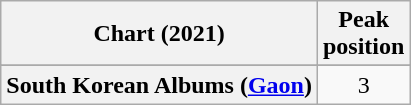<table class="wikitable sortable plainrowheaders" style="text-align:center">
<tr>
<th scope="col">Chart (2021)</th>
<th scope="col">Peak<br>position</th>
</tr>
<tr>
</tr>
<tr>
<th scope="row">South Korean Albums (<a href='#'>Gaon</a>)</th>
<td>3</td>
</tr>
</table>
